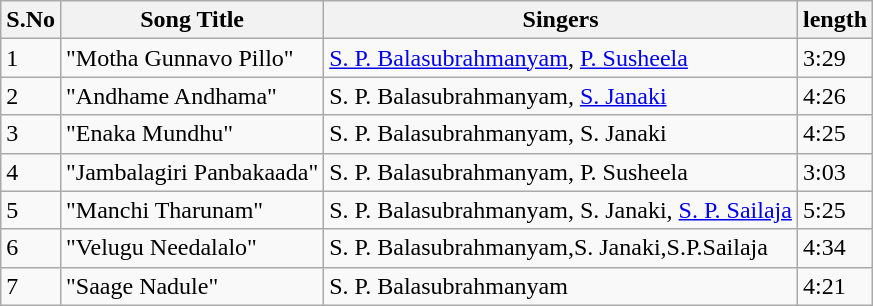<table class="wikitable">
<tr>
<th>S.No</th>
<th>Song Title</th>
<th>Singers</th>
<th>length</th>
</tr>
<tr>
<td>1</td>
<td>"Motha Gunnavo Pillo"</td>
<td><a href='#'>S. P. Balasubrahmanyam</a>, <a href='#'>P. Susheela</a></td>
<td>3:29</td>
</tr>
<tr>
<td>2</td>
<td>"Andhame Andhama"</td>
<td>S. P. Balasubrahmanyam, <a href='#'>S. Janaki</a></td>
<td>4:26</td>
</tr>
<tr>
<td>3</td>
<td>"Enaka Mundhu"</td>
<td>S. P. Balasubrahmanyam, S. Janaki</td>
<td>4:25</td>
</tr>
<tr>
<td>4</td>
<td>"Jambalagiri Panbakaada"</td>
<td>S. P. Balasubrahmanyam, P. Susheela</td>
<td>3:03</td>
</tr>
<tr>
<td>5</td>
<td>"Manchi Tharunam"</td>
<td>S. P. Balasubrahmanyam, S. Janaki, <a href='#'>S. P. Sailaja</a></td>
<td>5:25</td>
</tr>
<tr>
<td>6</td>
<td>"Velugu Needalalo"</td>
<td>S. P. Balasubrahmanyam,S. Janaki,S.P.Sailaja</td>
<td>4:34</td>
</tr>
<tr>
<td>7</td>
<td>"Saage Nadule"</td>
<td>S. P. Balasubrahmanyam</td>
<td>4:21</td>
</tr>
</table>
